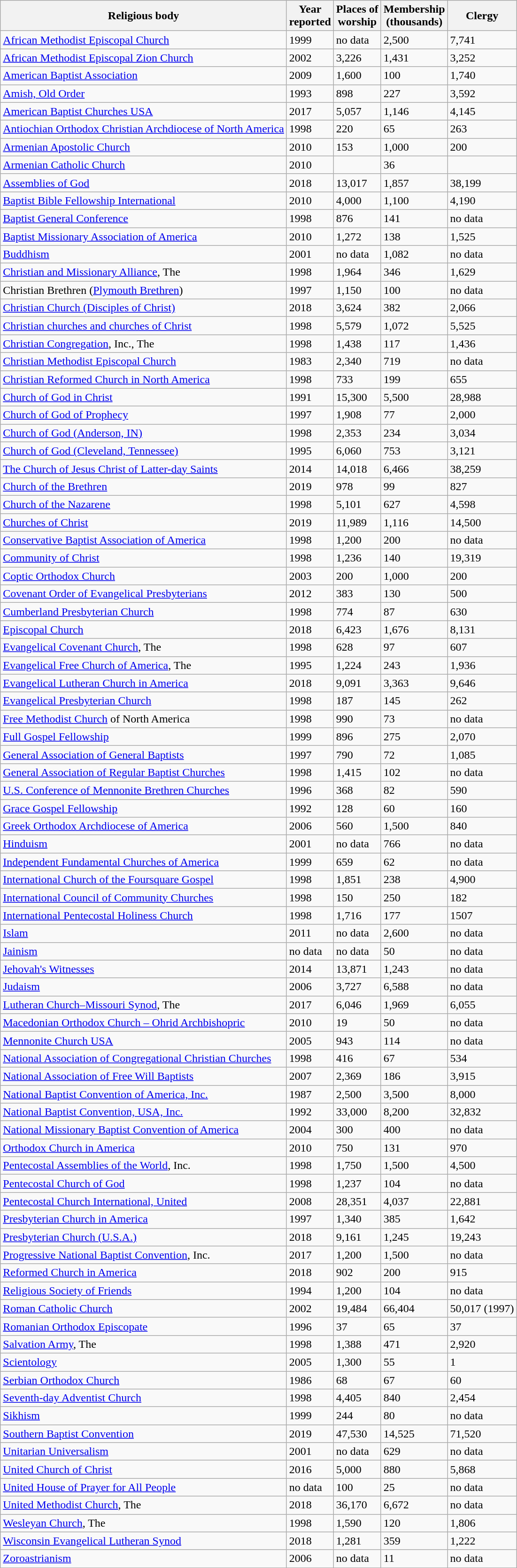<table class="wikitable sortable">
<tr>
<th>Religious body</th>
<th>Year <br> reported</th>
<th data-sort-type="number">Places of <br> worship</th>
<th>Membership<br>(thousands)</th>
<th>Clergy</th>
</tr>
<tr style="display:none;">
<td>!a</td>
<td>0000</td>
<td>−9999</td>
<td>−9999</td>
<td>−9999</td>
</tr>
<tr>
<td><a href='#'>African Methodist Episcopal Church</a></td>
<td>1999</td>
<td>no data</td>
<td>2,500</td>
<td>7,741</td>
</tr>
<tr>
<td><a href='#'>African Methodist Episcopal Zion Church</a></td>
<td>2002</td>
<td>3,226</td>
<td>1,431</td>
<td>3,252</td>
</tr>
<tr>
<td><a href='#'>American Baptist Association</a></td>
<td>2009</td>
<td>1,600</td>
<td>100</td>
<td>1,740</td>
</tr>
<tr>
<td><a href='#'>Amish, Old Order</a></td>
<td>1993</td>
<td>898</td>
<td>227</td>
<td>3,592</td>
</tr>
<tr>
<td><a href='#'>American Baptist Churches USA</a></td>
<td>2017</td>
<td>5,057</td>
<td>1,146</td>
<td>4,145</td>
</tr>
<tr>
<td><a href='#'>Antiochian Orthodox Christian Archdiocese of North America</a></td>
<td>1998</td>
<td>220</td>
<td>65</td>
<td>263</td>
</tr>
<tr>
<td><a href='#'>Armenian Apostolic Church</a></td>
<td>2010</td>
<td>153</td>
<td>1,000</td>
<td>200</td>
</tr>
<tr>
<td><a href='#'>Armenian Catholic Church</a></td>
<td>2010</td>
<td></td>
<td>36</td>
<td></td>
</tr>
<tr>
<td><a href='#'>Assemblies of God</a></td>
<td>2018</td>
<td>13,017</td>
<td>1,857</td>
<td>38,199</td>
</tr>
<tr>
<td><a href='#'>Baptist Bible Fellowship International</a></td>
<td>2010</td>
<td>4,000</td>
<td>1,100</td>
<td>4,190</td>
</tr>
<tr>
<td><a href='#'>Baptist General Conference</a></td>
<td>1998</td>
<td>876</td>
<td>141</td>
<td>no data</td>
</tr>
<tr>
<td><a href='#'>Baptist Missionary Association of America</a></td>
<td>2010</td>
<td>1,272</td>
<td>138</td>
<td>1,525</td>
</tr>
<tr>
<td><a href='#'>Buddhism</a></td>
<td>2001</td>
<td>no data</td>
<td>1,082</td>
<td>no data</td>
</tr>
<tr>
<td><a href='#'>Christian and Missionary Alliance</a>, The</td>
<td>1998</td>
<td>1,964</td>
<td>346</td>
<td>1,629</td>
</tr>
<tr>
<td>Christian Brethren (<a href='#'>Plymouth Brethren</a>)</td>
<td>1997</td>
<td>1,150</td>
<td>100</td>
<td>no data</td>
</tr>
<tr>
<td><a href='#'>Christian Church (Disciples of Christ)</a></td>
<td>2018</td>
<td>3,624</td>
<td>382</td>
<td>2,066</td>
</tr>
<tr>
<td><a href='#'>Christian churches and churches of Christ</a></td>
<td>1998</td>
<td>5,579</td>
<td>1,072</td>
<td>5,525</td>
</tr>
<tr>
<td><a href='#'>Christian Congregation</a>, Inc., The</td>
<td>1998</td>
<td>1,438</td>
<td>117</td>
<td>1,436</td>
</tr>
<tr>
<td><a href='#'>Christian Methodist Episcopal Church</a></td>
<td>1983</td>
<td>2,340</td>
<td>719</td>
<td>no data</td>
</tr>
<tr>
<td><a href='#'>Christian Reformed Church in North America</a></td>
<td>1998</td>
<td>733</td>
<td>199</td>
<td>655</td>
</tr>
<tr>
<td><a href='#'>Church of God in Christ</a></td>
<td>1991</td>
<td>15,300</td>
<td>5,500</td>
<td>28,988</td>
</tr>
<tr>
<td><a href='#'>Church of God of Prophecy</a></td>
<td>1997</td>
<td>1,908</td>
<td>77</td>
<td>2,000</td>
</tr>
<tr>
<td><a href='#'>Church of God (Anderson, IN)</a></td>
<td>1998</td>
<td>2,353</td>
<td>234</td>
<td>3,034</td>
</tr>
<tr>
<td><a href='#'>Church of God (Cleveland, Tennessee)</a></td>
<td>1995</td>
<td>6,060</td>
<td>753</td>
<td>3,121</td>
</tr>
<tr>
<td><a href='#'>The Church of Jesus Christ of Latter-day Saints</a></td>
<td>2014</td>
<td>14,018</td>
<td>6,466</td>
<td>38,259</td>
</tr>
<tr>
<td><a href='#'>Church of the Brethren</a></td>
<td>2019</td>
<td>978</td>
<td>99</td>
<td>827</td>
</tr>
<tr>
<td><a href='#'>Church of the Nazarene</a></td>
<td>1998</td>
<td>5,101</td>
<td>627</td>
<td>4,598</td>
</tr>
<tr>
<td><a href='#'>Churches of Christ</a></td>
<td>2019</td>
<td>11,989</td>
<td>1,116</td>
<td>14,500</td>
</tr>
<tr>
<td><a href='#'>Conservative Baptist Association of America</a></td>
<td>1998</td>
<td>1,200</td>
<td>200</td>
<td>no data</td>
</tr>
<tr>
<td><a href='#'>Community of Christ</a></td>
<td>1998</td>
<td>1,236</td>
<td>140</td>
<td>19,319</td>
</tr>
<tr>
<td><a href='#'>Coptic Orthodox Church</a></td>
<td>2003</td>
<td>200</td>
<td>1,000</td>
<td>200</td>
</tr>
<tr>
<td><a href='#'>Covenant Order of Evangelical Presbyterians</a></td>
<td>2012</td>
<td>383</td>
<td>130</td>
<td>500</td>
</tr>
<tr>
<td><a href='#'>Cumberland Presbyterian Church</a></td>
<td>1998</td>
<td>774</td>
<td>87</td>
<td>630</td>
</tr>
<tr>
<td><a href='#'>Episcopal Church</a></td>
<td>2018</td>
<td>6,423</td>
<td>1,676</td>
<td>8,131</td>
</tr>
<tr>
<td><a href='#'>Evangelical Covenant Church</a>, The</td>
<td>1998</td>
<td>628</td>
<td>97</td>
<td>607</td>
</tr>
<tr>
<td><a href='#'>Evangelical Free Church of America</a>, The</td>
<td>1995</td>
<td>1,224</td>
<td>243</td>
<td>1,936</td>
</tr>
<tr>
<td><a href='#'>Evangelical Lutheran Church in America</a></td>
<td>2018</td>
<td>9,091</td>
<td>3,363</td>
<td>9,646</td>
</tr>
<tr>
<td><a href='#'>Evangelical Presbyterian Church</a></td>
<td>1998</td>
<td>187</td>
<td>145</td>
<td>262</td>
</tr>
<tr>
<td><a href='#'>Free Methodist Church</a> of North America</td>
<td>1998</td>
<td>990</td>
<td>73</td>
<td>no data</td>
</tr>
<tr>
<td><a href='#'>Full Gospel Fellowship</a></td>
<td>1999</td>
<td>896</td>
<td>275</td>
<td>2,070</td>
</tr>
<tr>
<td><a href='#'>General Association of General Baptists</a></td>
<td>1997</td>
<td>790</td>
<td>72</td>
<td>1,085</td>
</tr>
<tr>
<td><a href='#'>General Association of Regular Baptist Churches</a></td>
<td>1998</td>
<td>1,415</td>
<td>102</td>
<td>no data</td>
</tr>
<tr>
<td><a href='#'>U.S. Conference of Mennonite Brethren Churches</a></td>
<td>1996</td>
<td>368</td>
<td>82</td>
<td>590</td>
</tr>
<tr>
<td><a href='#'>Grace Gospel Fellowship</a></td>
<td>1992</td>
<td>128</td>
<td>60</td>
<td>160</td>
</tr>
<tr>
<td><a href='#'>Greek Orthodox Archdiocese of America</a></td>
<td>2006</td>
<td>560</td>
<td>1,500</td>
<td>840</td>
</tr>
<tr>
<td><a href='#'>Hinduism</a></td>
<td>2001</td>
<td>no data</td>
<td>766</td>
<td>no data</td>
</tr>
<tr>
<td><a href='#'>Independent Fundamental Churches of America</a></td>
<td>1999</td>
<td>659</td>
<td>62</td>
<td>no data</td>
</tr>
<tr>
<td><a href='#'>International Church of the Foursquare Gospel</a></td>
<td>1998</td>
<td>1,851</td>
<td>238</td>
<td>4,900</td>
</tr>
<tr>
<td><a href='#'>International Council of Community Churches</a></td>
<td>1998</td>
<td>150</td>
<td>250</td>
<td>182</td>
</tr>
<tr>
<td><a href='#'>International Pentecostal Holiness Church</a></td>
<td>1998</td>
<td>1,716</td>
<td>177</td>
<td>1507</td>
</tr>
<tr>
<td><a href='#'>Islam</a></td>
<td>2011</td>
<td>no data</td>
<td>2,600</td>
<td>no data</td>
</tr>
<tr>
<td><a href='#'>Jainism</a></td>
<td>no data</td>
<td>no data</td>
<td>50</td>
<td>no data</td>
</tr>
<tr>
<td><a href='#'>Jehovah's Witnesses</a></td>
<td>2014</td>
<td>13,871</td>
<td>1,243</td>
<td>no data</td>
</tr>
<tr>
<td><a href='#'>Judaism</a></td>
<td>2006</td>
<td>3,727</td>
<td>6,588</td>
<td>no data</td>
</tr>
<tr>
<td><a href='#'>Lutheran Church–Missouri Synod</a>, The</td>
<td>2017</td>
<td>6,046</td>
<td>1,969</td>
<td>6,055</td>
</tr>
<tr>
<td><a href='#'>Macedonian Orthodox Church – Ohrid Archbishopric</a></td>
<td>2010</td>
<td>19</td>
<td>50</td>
<td>no data</td>
</tr>
<tr>
<td><a href='#'>Mennonite Church USA</a></td>
<td>2005</td>
<td>943</td>
<td>114</td>
<td>no data</td>
</tr>
<tr>
<td><a href='#'>National Association of Congregational Christian Churches</a></td>
<td>1998</td>
<td>416</td>
<td>67</td>
<td>534</td>
</tr>
<tr>
<td><a href='#'>National Association of Free Will Baptists</a></td>
<td>2007</td>
<td>2,369</td>
<td>186</td>
<td>3,915</td>
</tr>
<tr>
<td><a href='#'>National Baptist Convention of America, Inc.</a></td>
<td>1987</td>
<td>2,500</td>
<td>3,500</td>
<td>8,000</td>
</tr>
<tr>
<td><a href='#'>National Baptist Convention, USA, Inc.</a></td>
<td>1992</td>
<td>33,000</td>
<td>8,200</td>
<td>32,832</td>
</tr>
<tr>
<td><a href='#'>National Missionary Baptist Convention of America</a></td>
<td>2004</td>
<td>300</td>
<td>400</td>
<td>no data</td>
</tr>
<tr>
<td><a href='#'>Orthodox Church in America</a></td>
<td>2010</td>
<td>750</td>
<td>131</td>
<td>970</td>
</tr>
<tr>
<td><a href='#'>Pentecostal Assemblies of the World</a>, Inc.</td>
<td>1998</td>
<td>1,750</td>
<td>1,500</td>
<td>4,500</td>
</tr>
<tr>
<td><a href='#'>Pentecostal Church of God</a></td>
<td>1998</td>
<td>1,237</td>
<td>104</td>
<td>no data</td>
</tr>
<tr>
<td><a href='#'>Pentecostal Church International, United</a></td>
<td>2008</td>
<td>28,351</td>
<td>4,037</td>
<td>22,881</td>
</tr>
<tr>
<td><a href='#'>Presbyterian Church in America</a></td>
<td>1997</td>
<td>1,340</td>
<td>385</td>
<td>1,642</td>
</tr>
<tr>
<td><a href='#'>Presbyterian Church (U.S.A.)</a></td>
<td>2018</td>
<td>9,161</td>
<td>1,245</td>
<td>19,243</td>
</tr>
<tr>
<td><a href='#'>Progressive National Baptist Convention</a>, Inc.</td>
<td>2017</td>
<td>1,200</td>
<td>1,500</td>
<td>no data</td>
</tr>
<tr>
<td><a href='#'>Reformed Church in America</a></td>
<td>2018</td>
<td>902</td>
<td>200</td>
<td>915</td>
</tr>
<tr>
<td><a href='#'>Religious Society of Friends</a></td>
<td>1994</td>
<td>1,200</td>
<td>104</td>
<td>no data</td>
</tr>
<tr>
<td><a href='#'>Roman Catholic Church</a></td>
<td>2002</td>
<td>19,484</td>
<td>66,404</td>
<td>50,017 (1997)</td>
</tr>
<tr>
<td><a href='#'>Romanian Orthodox Episcopate</a></td>
<td>1996</td>
<td>37</td>
<td>65</td>
<td>37</td>
</tr>
<tr>
<td><a href='#'>Salvation Army</a>, The</td>
<td>1998</td>
<td>1,388</td>
<td>471</td>
<td>2,920</td>
</tr>
<tr>
<td><a href='#'>Scientology</a></td>
<td>2005</td>
<td>1,300</td>
<td>55</td>
<td>1</td>
</tr>
<tr>
<td><a href='#'>Serbian Orthodox Church</a></td>
<td>1986</td>
<td>68</td>
<td>67</td>
<td>60</td>
</tr>
<tr>
<td><a href='#'>Seventh-day Adventist Church</a></td>
<td>1998</td>
<td>4,405</td>
<td>840</td>
<td>2,454</td>
</tr>
<tr>
<td><a href='#'>Sikhism</a></td>
<td>1999</td>
<td>244</td>
<td>80</td>
<td>no data</td>
</tr>
<tr>
<td><a href='#'>Southern Baptist Convention</a></td>
<td>2019</td>
<td>47,530</td>
<td>14,525</td>
<td>71,520</td>
</tr>
<tr>
<td><a href='#'>Unitarian Universalism</a></td>
<td>2001</td>
<td>no data</td>
<td>629</td>
<td>no data</td>
</tr>
<tr>
<td><a href='#'>United Church of Christ</a></td>
<td>2016</td>
<td>5,000</td>
<td>880</td>
<td>5,868</td>
</tr>
<tr>
<td><a href='#'>United House of Prayer for All People</a></td>
<td>no data</td>
<td>100</td>
<td>25</td>
<td>no data</td>
</tr>
<tr>
<td><a href='#'>United Methodist Church</a>, The</td>
<td>2018</td>
<td>36,170</td>
<td>6,672</td>
<td>no data</td>
</tr>
<tr>
<td><a href='#'>Wesleyan Church</a>, The</td>
<td>1998</td>
<td>1,590</td>
<td>120</td>
<td>1,806</td>
</tr>
<tr>
<td><a href='#'>Wisconsin Evangelical Lutheran Synod</a></td>
<td>2018</td>
<td>1,281</td>
<td>359</td>
<td>1,222</td>
</tr>
<tr>
<td><a href='#'>Zoroastrianism</a></td>
<td>2006</td>
<td>no data</td>
<td>11</td>
<td>no data</td>
</tr>
<tr style="display:none;">
<td>~z</td>
<td>9999</td>
<td>99999999</td>
<td>99999999</td>
<td>99999999</td>
</tr>
</table>
